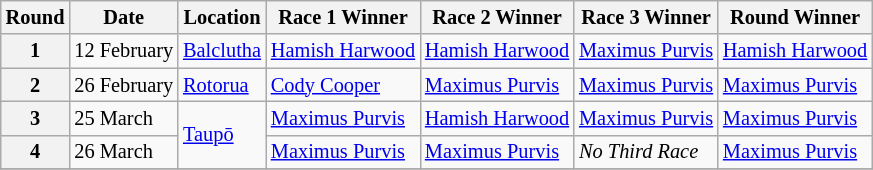<table class="wikitable" style="font-size: 85%;">
<tr>
<th>Round</th>
<th>Date</th>
<th>Location</th>
<th>Race 1 Winner</th>
<th>Race 2 Winner</th>
<th>Race 3 Winner</th>
<th>Round Winner</th>
</tr>
<tr>
<th>1</th>
<td>12 February</td>
<td><a href='#'>Balclutha</a></td>
<td> <a href='#'>Hamish Harwood</a></td>
<td> <a href='#'>Hamish Harwood</a></td>
<td> <a href='#'>Maximus Purvis</a></td>
<td> <a href='#'>Hamish Harwood</a></td>
</tr>
<tr>
<th>2</th>
<td>26 February</td>
<td><a href='#'>Rotorua</a></td>
<td> <a href='#'>Cody Cooper</a></td>
<td> <a href='#'>Maximus Purvis</a></td>
<td> <a href='#'>Maximus Purvis</a></td>
<td> <a href='#'>Maximus Purvis</a></td>
</tr>
<tr>
<th>3</th>
<td>25 March</td>
<td rowspan=2><a href='#'>Taupō</a></td>
<td> <a href='#'>Maximus Purvis</a></td>
<td> <a href='#'>Hamish Harwood</a></td>
<td> <a href='#'>Maximus Purvis</a></td>
<td> <a href='#'>Maximus Purvis</a></td>
</tr>
<tr>
<th>4</th>
<td>26 March</td>
<td> <a href='#'>Maximus Purvis</a></td>
<td> <a href='#'>Maximus Purvis</a></td>
<td><em>No Third Race</em></td>
<td> <a href='#'>Maximus Purvis</a></td>
</tr>
<tr>
</tr>
</table>
